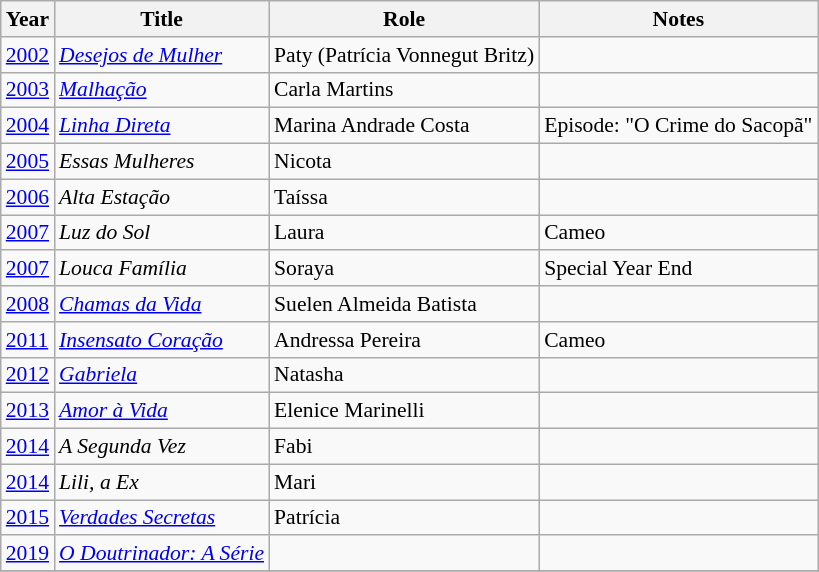<table class="wikitable" style="font-size: 90%;">
<tr>
<th>Year</th>
<th>Title</th>
<th>Role</th>
<th>Notes</th>
</tr>
<tr>
<td><a href='#'>2002</a></td>
<td><em><a href='#'>Desejos de Mulher</a></em></td>
<td>Paty (Patrícia Vonnegut Britz)</td>
<td></td>
</tr>
<tr>
<td><a href='#'>2003</a></td>
<td><em><a href='#'>Malhação</a></em></td>
<td>Carla Martins</td>
<td></td>
</tr>
<tr>
<td><a href='#'>2004</a></td>
<td><em><a href='#'>Linha Direta</a></em></td>
<td>Marina Andrade Costa</td>
<td>Episode: "O Crime do Sacopã"</td>
</tr>
<tr>
<td><a href='#'>2005</a></td>
<td><em>Essas Mulheres</em></td>
<td>Nicota</td>
<td></td>
</tr>
<tr>
<td><a href='#'>2006</a></td>
<td><em>Alta Estação</em></td>
<td>Taíssa</td>
<td></td>
</tr>
<tr>
<td><a href='#'>2007</a></td>
<td><em>Luz do Sol</em></td>
<td>Laura</td>
<td>Cameo</td>
</tr>
<tr>
<td><a href='#'>2007</a></td>
<td><em>Louca Família</em></td>
<td>Soraya</td>
<td>Special Year End</td>
</tr>
<tr>
<td><a href='#'>2008</a></td>
<td><em><a href='#'>Chamas da Vida</a></em></td>
<td>Suelen Almeida Batista</td>
<td></td>
</tr>
<tr>
<td><a href='#'>2011</a></td>
<td><em><a href='#'>Insensato Coração</a></em></td>
<td>Andressa Pereira</td>
<td>Cameo</td>
</tr>
<tr>
<td><a href='#'>2012</a></td>
<td><em><a href='#'>Gabriela</a></em></td>
<td>Natasha</td>
<td></td>
</tr>
<tr>
<td><a href='#'>2013</a></td>
<td><em><a href='#'>Amor à Vida</a></em></td>
<td>Elenice Marinelli</td>
<td></td>
</tr>
<tr>
<td><a href='#'>2014</a></td>
<td><em>A Segunda Vez</em></td>
<td>Fabi</td>
<td></td>
</tr>
<tr>
<td><a href='#'>2014</a></td>
<td><em>Lili, a Ex</em></td>
<td>Mari</td>
<td></td>
</tr>
<tr>
<td><a href='#'>2015</a></td>
<td><em><a href='#'>Verdades Secretas</a></em></td>
<td>Patrícia</td>
<td></td>
</tr>
<tr>
<td><a href='#'>2019</a></td>
<td><em><a href='#'>O Doutrinador: A Série</a></em></td>
<td></td>
<td></td>
</tr>
<tr>
</tr>
</table>
